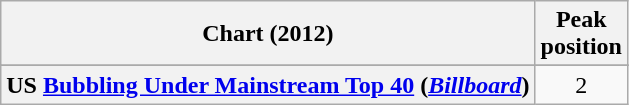<table class="wikitable plainrowheaders sortable" style="text-align:center">
<tr>
<th scope="col">Chart (2012)</th>
<th scope="col">Peak<br>position</th>
</tr>
<tr>
</tr>
<tr>
</tr>
<tr>
</tr>
<tr>
<th scope="row">US <a href='#'>Bubbling Under Mainstream Top 40</a> (<em><a href='#'>Billboard</a></em>)</th>
<td>2</td>
</tr>
</table>
